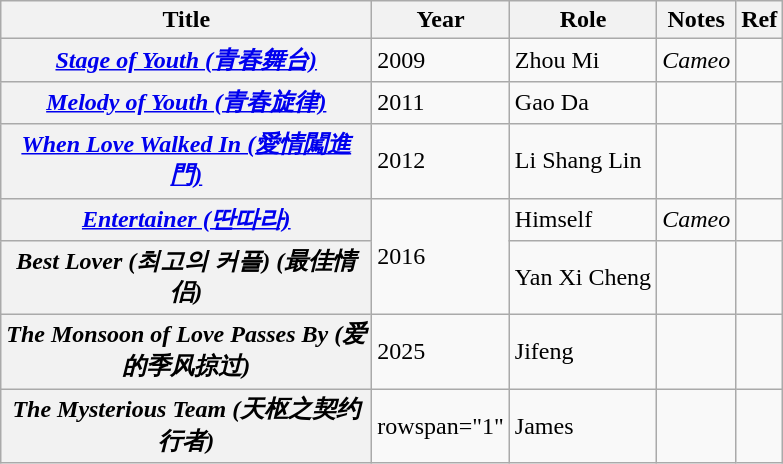<table class="wikitable plainrowheaders sortable">
<tr>
<th style=width:15em;">Title</th>
<th>Year</th>
<th>Role</th>
<th>Notes</th>
<th>Ref</th>
</tr>
<tr>
<th scope=row><em><a href='#'>Stage of Youth (青春舞台)</a></em></th>
<td>2009</td>
<td>Zhou Mi</td>
<td><em>Cameo</em></td>
<td rowspan="1"></td>
</tr>
<tr>
<th scope=row><em><a href='#'>Melody of Youth (青春旋律)</a></em></th>
<td rowspan="1">2011</td>
<td>Gao Da</td>
<td></td>
<td rowspan="1"></td>
</tr>
<tr>
<th scope=row><em><a href='#'>When Love Walked In (愛情闖進門)</a></em></th>
<td>2012</td>
<td>Li Shang Lin</td>
<td></td>
<td rowspan="1"></td>
</tr>
<tr>
<th scope=row><a href='#'><em>Entertainer (딴따라)</em></a></th>
<td rowspan="2">2016</td>
<td>Himself</td>
<td><em>Cameo <br></em></td>
<td></td>
</tr>
<tr>
<th scope=row><em>Best Lover (최고의 커플) (最佳情侣)</em></th>
<td>Yan Xi Cheng</td>
<td></td>
<td rowspan="1"></td>
</tr>
<tr>
<th scope=row><em>The Monsoon of Love Passes By (爱的季风掠过)</em></th>
<td rowspan="1">2025</td>
<td>Jifeng</td>
<td></td>
<td rowspan="1"></td>
</tr>
<tr>
<th scope=row><em>The Mysterious Team (天枢之契约行者)</em></th>
<td>rowspan="1"</td>
<td>James</td>
<td></td>
<td rowspan="1"></td>
</tr>
</table>
